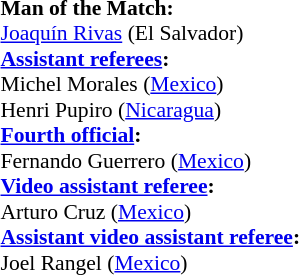<table width=50% style="font-size:90%">
<tr>
<td><br><strong>Man of the Match:</strong>
<br><a href='#'>Joaquín Rivas</a> (El Salvador)<br><strong><a href='#'>Assistant referees</a>:</strong>
<br>Michel Morales (<a href='#'>Mexico</a>)
<br>Henri Pupiro (<a href='#'>Nicaragua</a>)
<br><strong><a href='#'>Fourth official</a>:</strong>
<br>Fernando Guerrero (<a href='#'>Mexico</a>)
<br><strong><a href='#'>Video assistant referee</a>:</strong>
<br>Arturo Cruz (<a href='#'>Mexico</a>)
<br><strong><a href='#'>Assistant video assistant referee</a>:</strong>
<br>Joel Rangel (<a href='#'>Mexico</a>)</td>
</tr>
</table>
